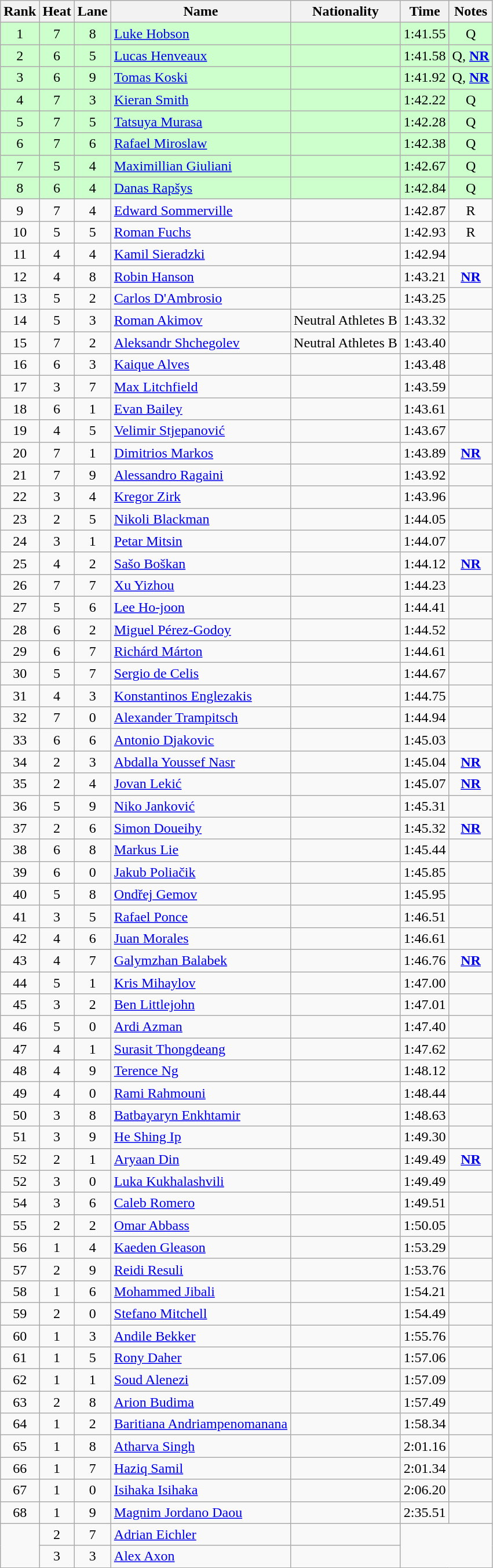<table class="wikitable sortable" style="text-align:center">
<tr>
<th>Rank</th>
<th>Heat</th>
<th>Lane</th>
<th>Name</th>
<th>Nationality</th>
<th>Time</th>
<th>Notes</th>
</tr>
<tr bgcolor=ccffcc>
<td>1</td>
<td>7</td>
<td>8</td>
<td align=left><a href='#'>Luke Hobson</a></td>
<td align=left></td>
<td>1:41.55</td>
<td>Q</td>
</tr>
<tr bgcolor=ccffcc>
<td>2</td>
<td>6</td>
<td>5</td>
<td align=left><a href='#'>Lucas Henveaux</a></td>
<td align=left></td>
<td>1:41.58</td>
<td>Q, <strong><a href='#'>NR</a></strong></td>
</tr>
<tr bgcolor=ccffcc>
<td>3</td>
<td>6</td>
<td>9</td>
<td align=left><a href='#'>Tomas Koski</a></td>
<td align=left></td>
<td>1:41.92</td>
<td>Q, <strong><a href='#'>NR</a></strong></td>
</tr>
<tr bgcolor=ccffcc>
<td>4</td>
<td>7</td>
<td>3</td>
<td align=left><a href='#'>Kieran Smith</a></td>
<td align=left></td>
<td>1:42.22</td>
<td>Q</td>
</tr>
<tr bgcolor=ccffcc>
<td>5</td>
<td>7</td>
<td>5</td>
<td align=left><a href='#'>Tatsuya Murasa</a></td>
<td align=left></td>
<td>1:42.28</td>
<td>Q</td>
</tr>
<tr bgcolor=ccffcc>
<td>6</td>
<td>7</td>
<td>6</td>
<td align=left><a href='#'>Rafael Miroslaw</a></td>
<td align=left></td>
<td>1:42.38</td>
<td>Q</td>
</tr>
<tr bgcolor=ccffcc>
<td>7</td>
<td>5</td>
<td>4</td>
<td align=left><a href='#'>Maximillian Giuliani</a></td>
<td align=left></td>
<td>1:42.67</td>
<td>Q</td>
</tr>
<tr bgcolor=ccffcc>
<td>8</td>
<td>6</td>
<td>4</td>
<td align=left><a href='#'>Danas Rapšys</a></td>
<td align=left></td>
<td>1:42.84</td>
<td>Q</td>
</tr>
<tr>
<td>9</td>
<td>7</td>
<td>4</td>
<td align=left><a href='#'>Edward Sommerville</a></td>
<td align=left></td>
<td>1:42.87</td>
<td>R</td>
</tr>
<tr>
<td>10</td>
<td>5</td>
<td>5</td>
<td align=left><a href='#'>Roman Fuchs</a></td>
<td align=left></td>
<td>1:42.93</td>
<td>R</td>
</tr>
<tr>
<td>11</td>
<td>4</td>
<td>4</td>
<td align=left><a href='#'>Kamil Sieradzki</a></td>
<td align=left></td>
<td>1:42.94</td>
<td></td>
</tr>
<tr>
<td>12</td>
<td>4</td>
<td>8</td>
<td align=left><a href='#'>Robin Hanson</a></td>
<td align=left></td>
<td>1:43.21</td>
<td><strong><a href='#'>NR</a></strong></td>
</tr>
<tr>
<td>13</td>
<td>5</td>
<td>2</td>
<td align=left><a href='#'>Carlos D'Ambrosio</a></td>
<td align=left></td>
<td>1:43.25</td>
<td></td>
</tr>
<tr>
<td>14</td>
<td>5</td>
<td>3</td>
<td align=left><a href='#'>Roman Akimov</a></td>
<td align=left> Neutral Athletes B</td>
<td>1:43.32</td>
<td></td>
</tr>
<tr>
<td>15</td>
<td>7</td>
<td>2</td>
<td align=left><a href='#'>Aleksandr Shchegolev</a></td>
<td align=left> Neutral Athletes B</td>
<td>1:43.40</td>
<td></td>
</tr>
<tr>
<td>16</td>
<td>6</td>
<td>3</td>
<td align=left><a href='#'>Kaique Alves</a></td>
<td align=left></td>
<td>1:43.48</td>
<td></td>
</tr>
<tr>
<td>17</td>
<td>3</td>
<td>7</td>
<td align=left><a href='#'>Max Litchfield</a></td>
<td align=left></td>
<td>1:43.59</td>
<td></td>
</tr>
<tr>
<td>18</td>
<td>6</td>
<td>1</td>
<td align=left><a href='#'>Evan Bailey</a></td>
<td align=left></td>
<td>1:43.61</td>
<td></td>
</tr>
<tr>
<td>19</td>
<td>4</td>
<td>5</td>
<td align=left><a href='#'>Velimir Stjepanović</a></td>
<td align=left></td>
<td>1:43.67</td>
<td></td>
</tr>
<tr>
<td>20</td>
<td>7</td>
<td>1</td>
<td align=left><a href='#'>Dimitrios Markos</a></td>
<td align=left></td>
<td>1:43.89</td>
<td><strong><a href='#'>NR</a></strong></td>
</tr>
<tr>
<td>21</td>
<td>7</td>
<td>9</td>
<td align=left><a href='#'>Alessandro Ragaini</a></td>
<td align=left></td>
<td>1:43.92</td>
<td></td>
</tr>
<tr>
<td>22</td>
<td>3</td>
<td>4</td>
<td align=left><a href='#'>Kregor Zirk</a></td>
<td align=left></td>
<td>1:43.96</td>
<td></td>
</tr>
<tr>
<td>23</td>
<td>2</td>
<td>5</td>
<td align=left><a href='#'>Nikoli Blackman</a></td>
<td align=left></td>
<td>1:44.05</td>
<td></td>
</tr>
<tr>
<td>24</td>
<td>3</td>
<td>1</td>
<td align=left><a href='#'>Petar Mitsin</a></td>
<td align=left></td>
<td>1:44.07</td>
<td></td>
</tr>
<tr>
<td>25</td>
<td>4</td>
<td>2</td>
<td align=left><a href='#'>Sašo Boškan</a></td>
<td align=left></td>
<td>1:44.12</td>
<td><strong><a href='#'>NR</a></strong></td>
</tr>
<tr>
<td>26</td>
<td>7</td>
<td>7</td>
<td align=left><a href='#'>Xu Yizhou</a></td>
<td align=left></td>
<td>1:44.23</td>
<td></td>
</tr>
<tr>
<td>27</td>
<td>5</td>
<td>6</td>
<td align=left><a href='#'>Lee Ho-joon</a></td>
<td align=left></td>
<td>1:44.41</td>
<td></td>
</tr>
<tr>
<td>28</td>
<td>6</td>
<td>2</td>
<td align=left><a href='#'>Miguel Pérez-Godoy</a></td>
<td align=left></td>
<td>1:44.52</td>
<td></td>
</tr>
<tr>
<td>29</td>
<td>6</td>
<td>7</td>
<td align=left><a href='#'>Richárd Márton</a></td>
<td align=left></td>
<td>1:44.61</td>
<td></td>
</tr>
<tr>
<td>30</td>
<td>5</td>
<td>7</td>
<td align=left><a href='#'>Sergio de Celis</a></td>
<td align=left></td>
<td>1:44.67</td>
<td></td>
</tr>
<tr>
<td>31</td>
<td>4</td>
<td>3</td>
<td align=left><a href='#'>Konstantinos Englezakis</a></td>
<td align=left></td>
<td>1:44.75</td>
<td></td>
</tr>
<tr>
<td>32</td>
<td>7</td>
<td>0</td>
<td align=left><a href='#'>Alexander Trampitsch</a></td>
<td align=left></td>
<td>1:44.94</td>
<td></td>
</tr>
<tr>
<td>33</td>
<td>6</td>
<td>6</td>
<td align=left><a href='#'>Antonio Djakovic</a></td>
<td align=left></td>
<td>1:45.03</td>
<td></td>
</tr>
<tr>
<td>34</td>
<td>2</td>
<td>3</td>
<td align=left><a href='#'>Abdalla Youssef Nasr</a></td>
<td align=left></td>
<td>1:45.04</td>
<td><strong><a href='#'>NR</a></strong></td>
</tr>
<tr>
<td>35</td>
<td>2</td>
<td>4</td>
<td align=left><a href='#'>Jovan Lekić</a></td>
<td align=left></td>
<td>1:45.07</td>
<td><strong><a href='#'>NR</a></strong></td>
</tr>
<tr>
<td>36</td>
<td>5</td>
<td>9</td>
<td align=left><a href='#'>Niko Janković</a></td>
<td align=left></td>
<td>1:45.31</td>
<td></td>
</tr>
<tr>
<td>37</td>
<td>2</td>
<td>6</td>
<td align=left><a href='#'>Simon Doueihy</a></td>
<td align=left></td>
<td>1:45.32</td>
<td><strong><a href='#'>NR</a></strong></td>
</tr>
<tr>
<td>38</td>
<td>6</td>
<td>8</td>
<td align=left><a href='#'>Markus Lie</a></td>
<td align=left></td>
<td>1:45.44</td>
<td></td>
</tr>
<tr>
<td>39</td>
<td>6</td>
<td>0</td>
<td align=left><a href='#'>Jakub Poliačik</a></td>
<td align=left></td>
<td>1:45.85</td>
<td></td>
</tr>
<tr>
<td>40</td>
<td>5</td>
<td>8</td>
<td align=left><a href='#'>Ondřej Gemov</a></td>
<td align=left></td>
<td>1:45.95</td>
<td></td>
</tr>
<tr>
<td>41</td>
<td>3</td>
<td>5</td>
<td align=left><a href='#'>Rafael Ponce</a></td>
<td align=left></td>
<td>1:46.51</td>
<td></td>
</tr>
<tr>
<td>42</td>
<td>4</td>
<td>6</td>
<td align=left><a href='#'>Juan Morales</a></td>
<td align=left></td>
<td>1:46.61</td>
<td></td>
</tr>
<tr>
<td>43</td>
<td>4</td>
<td>7</td>
<td align=left><a href='#'>Galymzhan Balabek</a></td>
<td align=left></td>
<td>1:46.76</td>
<td><strong><a href='#'>NR</a></strong></td>
</tr>
<tr>
<td>44</td>
<td>5</td>
<td>1</td>
<td align=left><a href='#'>Kris Mihaylov</a></td>
<td align=left></td>
<td>1:47.00</td>
<td></td>
</tr>
<tr>
<td>45</td>
<td>3</td>
<td>2</td>
<td align=left><a href='#'>Ben Littlejohn</a></td>
<td align=left></td>
<td>1:47.01</td>
<td></td>
</tr>
<tr>
<td>46</td>
<td>5</td>
<td>0</td>
<td align=left><a href='#'>Ardi Azman</a></td>
<td align=left></td>
<td>1:47.40</td>
<td></td>
</tr>
<tr>
<td>47</td>
<td>4</td>
<td>1</td>
<td align=left><a href='#'>Surasit Thongdeang</a></td>
<td align=left></td>
<td>1:47.62</td>
<td></td>
</tr>
<tr>
<td>48</td>
<td>4</td>
<td>9</td>
<td align=left><a href='#'>Terence Ng</a></td>
<td align=left></td>
<td>1:48.12</td>
<td></td>
</tr>
<tr>
<td>49</td>
<td>4</td>
<td>0</td>
<td align=left><a href='#'>Rami Rahmouni</a></td>
<td align=left></td>
<td>1:48.44</td>
<td></td>
</tr>
<tr>
<td>50</td>
<td>3</td>
<td>8</td>
<td align=left><a href='#'>Batbayaryn Enkhtamir</a></td>
<td align=left></td>
<td>1:48.63</td>
<td></td>
</tr>
<tr>
<td>51</td>
<td>3</td>
<td>9</td>
<td align=left><a href='#'>He Shing Ip</a></td>
<td align=left></td>
<td>1:49.30</td>
<td></td>
</tr>
<tr>
<td>52</td>
<td>2</td>
<td>1</td>
<td align=left><a href='#'>Aryaan Din</a></td>
<td align=left></td>
<td>1:49.49</td>
<td><strong><a href='#'>NR</a></strong></td>
</tr>
<tr>
<td>52</td>
<td>3</td>
<td>0</td>
<td align=left><a href='#'>Luka Kukhalashvili</a></td>
<td align=left></td>
<td>1:49.49</td>
<td></td>
</tr>
<tr>
<td>54</td>
<td>3</td>
<td>6</td>
<td align=left><a href='#'>Caleb Romero</a></td>
<td align=left></td>
<td>1:49.51</td>
<td></td>
</tr>
<tr>
<td>55</td>
<td>2</td>
<td>2</td>
<td align=left><a href='#'>Omar Abbass</a></td>
<td align=left></td>
<td>1:50.05</td>
<td></td>
</tr>
<tr>
<td>56</td>
<td>1</td>
<td>4</td>
<td align=left><a href='#'>Kaeden Gleason</a></td>
<td align=left></td>
<td>1:53.29</td>
<td></td>
</tr>
<tr>
<td>57</td>
<td>2</td>
<td>9</td>
<td align=left><a href='#'>Reidi Resuli</a></td>
<td align=left></td>
<td>1:53.76</td>
<td></td>
</tr>
<tr>
<td>58</td>
<td>1</td>
<td>6</td>
<td align=left><a href='#'>Mohammed Jibali</a></td>
<td align=left></td>
<td>1:54.21</td>
<td></td>
</tr>
<tr>
<td>59</td>
<td>2</td>
<td>0</td>
<td align=left><a href='#'>Stefano Mitchell</a></td>
<td align=left></td>
<td>1:54.49</td>
<td></td>
</tr>
<tr>
<td>60</td>
<td>1</td>
<td>3</td>
<td align=left><a href='#'>Andile Bekker</a></td>
<td align=left></td>
<td>1:55.76</td>
<td></td>
</tr>
<tr>
<td>61</td>
<td>1</td>
<td>5</td>
<td align=left><a href='#'>Rony Daher</a></td>
<td align=left></td>
<td>1:57.06</td>
<td></td>
</tr>
<tr>
<td>62</td>
<td>1</td>
<td>1</td>
<td align=left><a href='#'>Soud Alenezi</a></td>
<td align=left></td>
<td>1:57.09</td>
<td></td>
</tr>
<tr>
<td>63</td>
<td>2</td>
<td>8</td>
<td align=left><a href='#'>Arion Budima</a></td>
<td align=left></td>
<td>1:57.49</td>
<td></td>
</tr>
<tr>
<td>64</td>
<td>1</td>
<td>2</td>
<td align=left><a href='#'>Baritiana Andriampenomanana</a></td>
<td align=left></td>
<td>1:58.34</td>
<td></td>
</tr>
<tr>
<td>65</td>
<td>1</td>
<td>8</td>
<td align=left><a href='#'>Atharva Singh</a></td>
<td align=left></td>
<td>2:01.16</td>
<td></td>
</tr>
<tr>
<td>66</td>
<td>1</td>
<td>7</td>
<td align=left><a href='#'>Haziq Samil</a></td>
<td align=left></td>
<td>2:01.34</td>
<td></td>
</tr>
<tr>
<td>67</td>
<td>1</td>
<td>0</td>
<td align=left><a href='#'>Isihaka Isihaka</a></td>
<td align=left></td>
<td>2:06.20</td>
<td></td>
</tr>
<tr>
<td>68</td>
<td>1</td>
<td>9</td>
<td align=left><a href='#'>Magnim Jordano Daou</a></td>
<td align=left></td>
<td>2:35.51</td>
<td></td>
</tr>
<tr>
<td rowspan=2></td>
<td>2</td>
<td>7</td>
<td align=left><a href='#'>Adrian Eichler</a></td>
<td align=left></td>
<td colspan=2 rowspan=2></td>
</tr>
<tr>
<td>3</td>
<td>3</td>
<td align=left><a href='#'>Alex Axon</a></td>
<td align=left></td>
</tr>
</table>
